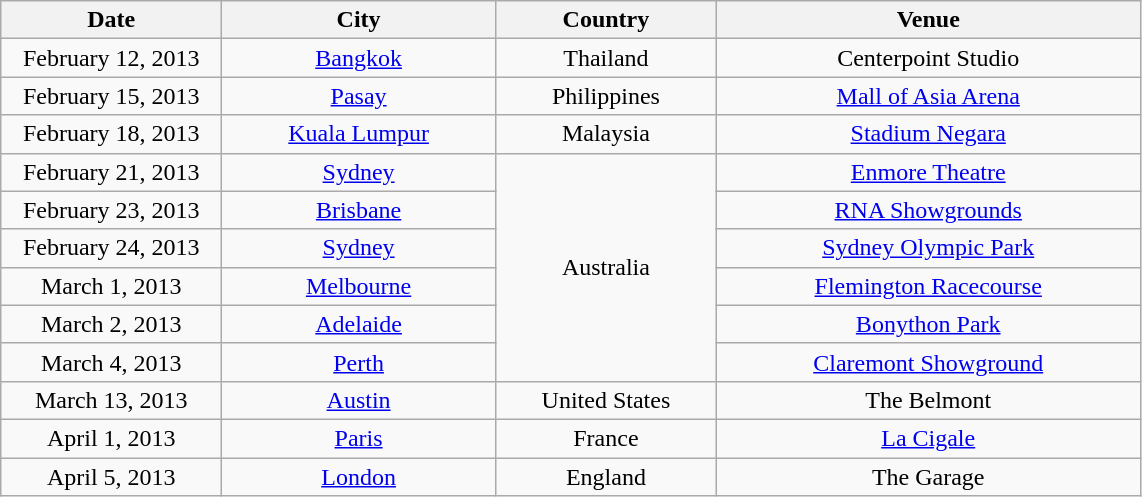<table class="wikitable" style="text-align:center;">
<tr>
<th style="width:140px;">Date</th>
<th style="width:175px;">City</th>
<th style="width:140px;">Country</th>
<th style="width:275px;">Venue</th>
</tr>
<tr>
<td>February 12, 2013</td>
<td><a href='#'>Bangkok</a></td>
<td>Thailand</td>
<td>Centerpoint Studio</td>
</tr>
<tr>
<td>February 15, 2013</td>
<td><a href='#'>Pasay</a></td>
<td>Philippines</td>
<td><a href='#'>Mall of Asia Arena</a></td>
</tr>
<tr>
<td>February 18, 2013</td>
<td><a href='#'>Kuala Lumpur</a></td>
<td>Malaysia</td>
<td><a href='#'>Stadium Negara</a></td>
</tr>
<tr>
<td>February 21, 2013</td>
<td><a href='#'>Sydney</a></td>
<td rowspan="6">Australia</td>
<td><a href='#'>Enmore Theatre</a></td>
</tr>
<tr>
<td>February 23, 2013</td>
<td><a href='#'>Brisbane</a></td>
<td><a href='#'>RNA Showgrounds</a> </td>
</tr>
<tr>
<td>February 24, 2013</td>
<td><a href='#'>Sydney</a></td>
<td><a href='#'>Sydney Olympic Park</a></td>
</tr>
<tr>
<td>March 1, 2013</td>
<td><a href='#'>Melbourne</a></td>
<td><a href='#'>Flemington Racecourse</a></td>
</tr>
<tr>
<td>March 2, 2013</td>
<td><a href='#'>Adelaide</a></td>
<td><a href='#'>Bonython Park</a></td>
</tr>
<tr>
<td>March 4, 2013</td>
<td><a href='#'>Perth</a></td>
<td><a href='#'>Claremont Showground</a></td>
</tr>
<tr>
<td>March 13, 2013</td>
<td><a href='#'>Austin</a></td>
<td>United States</td>
<td>The Belmont </td>
</tr>
<tr>
<td>April 1, 2013</td>
<td><a href='#'>Paris</a></td>
<td>France</td>
<td><a href='#'>La Cigale</a></td>
</tr>
<tr>
<td>April 5, 2013</td>
<td><a href='#'>London</a></td>
<td>England</td>
<td>The Garage</td>
</tr>
</table>
